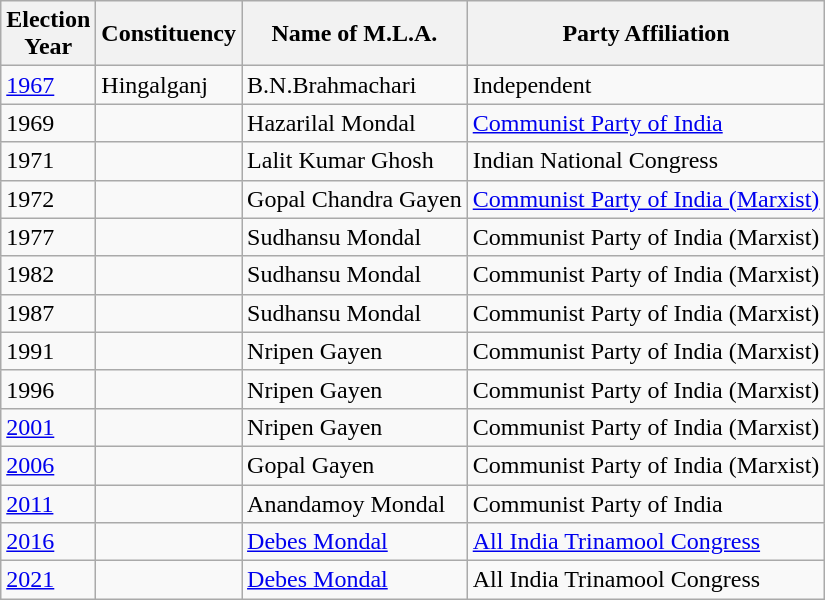<table class="wikitable sortable"ìÍĦĤĠčw>
<tr>
<th>Election<br> Year</th>
<th>Constituency</th>
<th>Name of M.L.A.</th>
<th>Party Affiliation</th>
</tr>
<tr>
<td><a href='#'>1967</a></td>
<td>Hingalganj</td>
<td>B.N.Brahmachari</td>
<td>Independent</td>
</tr>
<tr>
<td>1969</td>
<td></td>
<td>Hazarilal Mondal</td>
<td><a href='#'>Communist Party of India</a></td>
</tr>
<tr>
<td>1971</td>
<td></td>
<td>Lalit Kumar Ghosh</td>
<td>Indian National Congress</td>
</tr>
<tr>
<td>1972</td>
<td></td>
<td>Gopal Chandra Gayen</td>
<td><a href='#'>Communist Party of India (Marxist)</a></td>
</tr>
<tr>
<td>1977</td>
<td></td>
<td>Sudhansu Mondal</td>
<td>Communist Party of India (Marxist)</td>
</tr>
<tr>
<td>1982</td>
<td></td>
<td>Sudhansu Mondal</td>
<td>Communist Party of India (Marxist)</td>
</tr>
<tr>
<td>1987</td>
<td></td>
<td>Sudhansu Mondal</td>
<td>Communist Party of India (Marxist)</td>
</tr>
<tr>
<td>1991</td>
<td></td>
<td>Nripen Gayen</td>
<td>Communist Party of India (Marxist)</td>
</tr>
<tr>
<td>1996</td>
<td></td>
<td>Nripen Gayen</td>
<td>Communist Party of India (Marxist)</td>
</tr>
<tr>
<td><a href='#'>2001</a></td>
<td></td>
<td>Nripen Gayen</td>
<td>Communist Party of India (Marxist)</td>
</tr>
<tr>
<td><a href='#'>2006</a></td>
<td></td>
<td>Gopal Gayen</td>
<td>Communist Party of India (Marxist)</td>
</tr>
<tr>
<td><a href='#'>2011</a></td>
<td></td>
<td>Anandamoy Mondal</td>
<td>Communist Party of India</td>
</tr>
<tr>
<td><a href='#'>2016</a></td>
<td></td>
<td><a href='#'>Debes Mondal</a></td>
<td><a href='#'>All India Trinamool Congress</a></td>
</tr>
<tr>
<td><a href='#'>2021</a></td>
<td></td>
<td><a href='#'>Debes Mondal</a></td>
<td>All India Trinamool Congress</td>
</tr>
</table>
